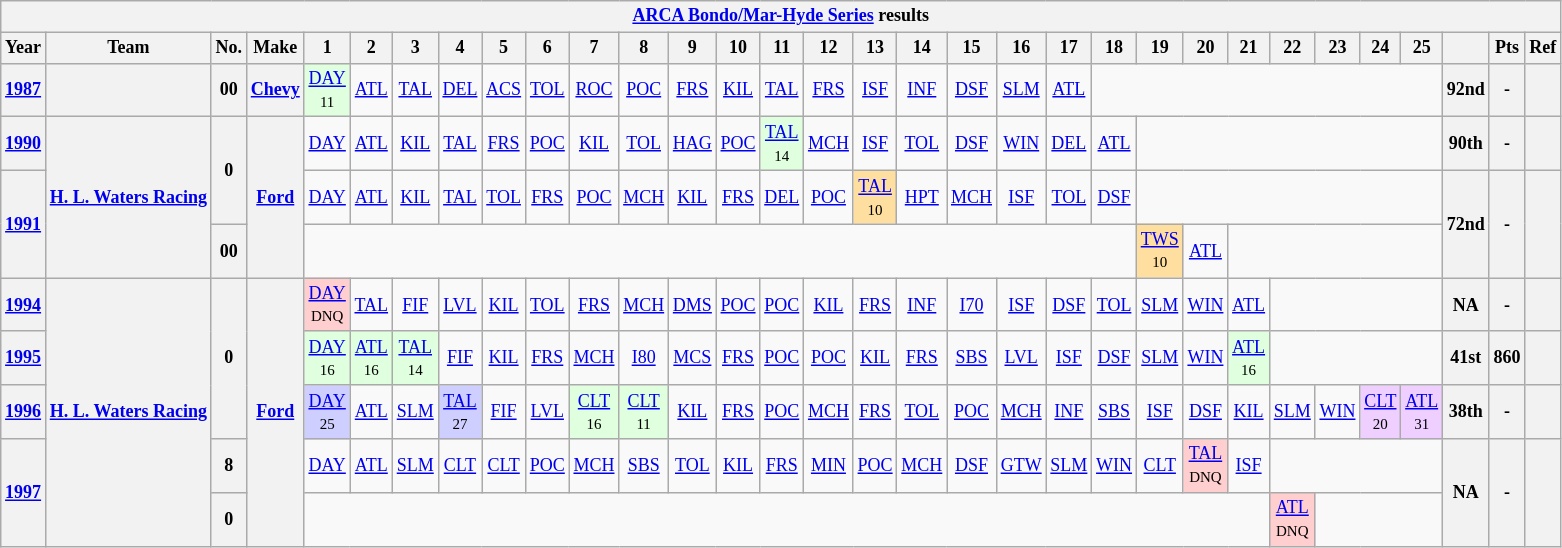<table class="wikitable" style="text-align:center; font-size:75%">
<tr>
<th colspan=45><a href='#'>ARCA Bondo/Mar-Hyde Series</a> results</th>
</tr>
<tr>
<th>Year</th>
<th>Team</th>
<th>No.</th>
<th>Make</th>
<th>1</th>
<th>2</th>
<th>3</th>
<th>4</th>
<th>5</th>
<th>6</th>
<th>7</th>
<th>8</th>
<th>9</th>
<th>10</th>
<th>11</th>
<th>12</th>
<th>13</th>
<th>14</th>
<th>15</th>
<th>16</th>
<th>17</th>
<th>18</th>
<th>19</th>
<th>20</th>
<th>21</th>
<th>22</th>
<th>23</th>
<th>24</th>
<th>25</th>
<th></th>
<th>Pts</th>
<th>Ref</th>
</tr>
<tr>
<th><a href='#'>1987</a></th>
<th></th>
<th>00</th>
<th><a href='#'>Chevy</a></th>
<td style="background:#DFFFDF;"><a href='#'>DAY</a><br><small>11</small></td>
<td><a href='#'>ATL</a></td>
<td><a href='#'>TAL</a></td>
<td><a href='#'>DEL</a></td>
<td><a href='#'>ACS</a></td>
<td><a href='#'>TOL</a></td>
<td><a href='#'>ROC</a></td>
<td><a href='#'>POC</a></td>
<td><a href='#'>FRS</a></td>
<td><a href='#'>KIL</a></td>
<td><a href='#'>TAL</a></td>
<td><a href='#'>FRS</a></td>
<td><a href='#'>ISF</a></td>
<td><a href='#'>INF</a></td>
<td><a href='#'>DSF</a></td>
<td><a href='#'>SLM</a></td>
<td><a href='#'>ATL</a></td>
<td colspan=8></td>
<th>92nd</th>
<th>-</th>
<th></th>
</tr>
<tr>
<th><a href='#'>1990</a></th>
<th rowspan=3><a href='#'>H. L. Waters Racing</a></th>
<th rowspan=2>0</th>
<th rowspan=3><a href='#'>Ford</a></th>
<td><a href='#'>DAY</a></td>
<td><a href='#'>ATL</a></td>
<td><a href='#'>KIL</a></td>
<td><a href='#'>TAL</a></td>
<td><a href='#'>FRS</a></td>
<td><a href='#'>POC</a></td>
<td><a href='#'>KIL</a></td>
<td><a href='#'>TOL</a></td>
<td><a href='#'>HAG</a></td>
<td><a href='#'>POC</a></td>
<td style="background:#DFFFDF;"><a href='#'>TAL</a><br><small>14</small></td>
<td><a href='#'>MCH</a></td>
<td><a href='#'>ISF</a></td>
<td><a href='#'>TOL</a></td>
<td><a href='#'>DSF</a></td>
<td><a href='#'>WIN</a></td>
<td><a href='#'>DEL</a></td>
<td><a href='#'>ATL</a></td>
<td colspan=7></td>
<th>90th</th>
<th>-</th>
<th></th>
</tr>
<tr>
<th rowspan=2><a href='#'>1991</a></th>
<td><a href='#'>DAY</a></td>
<td><a href='#'>ATL</a></td>
<td><a href='#'>KIL</a></td>
<td><a href='#'>TAL</a></td>
<td><a href='#'>TOL</a></td>
<td><a href='#'>FRS</a></td>
<td><a href='#'>POC</a></td>
<td><a href='#'>MCH</a></td>
<td><a href='#'>KIL</a></td>
<td><a href='#'>FRS</a></td>
<td><a href='#'>DEL</a></td>
<td><a href='#'>POC</a></td>
<td style="background:#FFDF9F;"><a href='#'>TAL</a><br><small>10</small></td>
<td><a href='#'>HPT</a></td>
<td><a href='#'>MCH</a></td>
<td><a href='#'>ISF</a></td>
<td><a href='#'>TOL</a></td>
<td><a href='#'>DSF</a></td>
<td colspan=7></td>
<th rowspan=2>72nd</th>
<th rowspan=2>-</th>
<th rowspan=2></th>
</tr>
<tr>
<th>00</th>
<td colspan=18></td>
<td style="background:#FFDF9F;"><a href='#'>TWS</a><br><small>10</small></td>
<td><a href='#'>ATL</a></td>
<td colspan=5></td>
</tr>
<tr>
<th><a href='#'>1994</a></th>
<th rowspan=5><a href='#'>H. L. Waters Racing</a></th>
<th rowspan=3>0</th>
<th rowspan=5><a href='#'>Ford</a></th>
<td style="background:#FFCFCF;"><a href='#'>DAY</a><br><small>DNQ</small></td>
<td><a href='#'>TAL</a></td>
<td><a href='#'>FIF</a></td>
<td><a href='#'>LVL</a></td>
<td><a href='#'>KIL</a></td>
<td><a href='#'>TOL</a></td>
<td><a href='#'>FRS</a></td>
<td><a href='#'>MCH</a></td>
<td><a href='#'>DMS</a></td>
<td><a href='#'>POC</a></td>
<td><a href='#'>POC</a></td>
<td><a href='#'>KIL</a></td>
<td><a href='#'>FRS</a></td>
<td><a href='#'>INF</a></td>
<td><a href='#'>I70</a></td>
<td><a href='#'>ISF</a></td>
<td><a href='#'>DSF</a></td>
<td><a href='#'>TOL</a></td>
<td><a href='#'>SLM</a></td>
<td><a href='#'>WIN</a></td>
<td><a href='#'>ATL</a></td>
<td colspan=4></td>
<th>NA</th>
<th>-</th>
<th></th>
</tr>
<tr>
<th><a href='#'>1995</a></th>
<td style="background:#DFFFDF;"><a href='#'>DAY</a><br><small>16</small></td>
<td style="background:#DFFFDF;"><a href='#'>ATL</a><br><small>16</small></td>
<td style="background:#DFFFDF;"><a href='#'>TAL</a><br><small>14</small></td>
<td><a href='#'>FIF</a></td>
<td><a href='#'>KIL</a></td>
<td><a href='#'>FRS</a></td>
<td><a href='#'>MCH</a></td>
<td><a href='#'>I80</a></td>
<td><a href='#'>MCS</a></td>
<td><a href='#'>FRS</a></td>
<td><a href='#'>POC</a></td>
<td><a href='#'>POC</a></td>
<td><a href='#'>KIL</a></td>
<td><a href='#'>FRS</a></td>
<td><a href='#'>SBS</a></td>
<td><a href='#'>LVL</a></td>
<td><a href='#'>ISF</a></td>
<td><a href='#'>DSF</a></td>
<td><a href='#'>SLM</a></td>
<td><a href='#'>WIN</a></td>
<td style="background:#DFFFDF;"><a href='#'>ATL</a><br><small>16</small></td>
<td colspan=4></td>
<th>41st</th>
<th>860</th>
<th></th>
</tr>
<tr>
<th><a href='#'>1996</a></th>
<td style="background:#CFCFFF;"><a href='#'>DAY</a><br><small>25</small></td>
<td><a href='#'>ATL</a></td>
<td><a href='#'>SLM</a></td>
<td style="background:#CFCFFF;"><a href='#'>TAL</a><br><small>27</small></td>
<td><a href='#'>FIF</a></td>
<td><a href='#'>LVL</a></td>
<td style="background:#DFFFDF;"><a href='#'>CLT</a><br><small>16</small></td>
<td style="background:#DFFFDF;"><a href='#'>CLT</a><br><small>11</small></td>
<td><a href='#'>KIL</a></td>
<td><a href='#'>FRS</a></td>
<td><a href='#'>POC</a></td>
<td><a href='#'>MCH</a></td>
<td><a href='#'>FRS</a></td>
<td><a href='#'>TOL</a></td>
<td><a href='#'>POC</a></td>
<td><a href='#'>MCH</a></td>
<td><a href='#'>INF</a></td>
<td><a href='#'>SBS</a></td>
<td><a href='#'>ISF</a></td>
<td><a href='#'>DSF</a></td>
<td><a href='#'>KIL</a></td>
<td><a href='#'>SLM</a></td>
<td><a href='#'>WIN</a></td>
<td style="background:#EFCFFF;"><a href='#'>CLT</a><br><small>20</small></td>
<td style="background:#EFCFFF;"><a href='#'>ATL</a><br><small>31</small></td>
<th>38th</th>
<th>-</th>
<th></th>
</tr>
<tr>
<th rowspan=2><a href='#'>1997</a></th>
<th>8</th>
<td><a href='#'>DAY</a></td>
<td><a href='#'>ATL</a></td>
<td><a href='#'>SLM</a></td>
<td><a href='#'>CLT</a></td>
<td><a href='#'>CLT</a></td>
<td><a href='#'>POC</a></td>
<td><a href='#'>MCH</a></td>
<td><a href='#'>SBS</a></td>
<td><a href='#'>TOL</a></td>
<td><a href='#'>KIL</a></td>
<td><a href='#'>FRS</a></td>
<td><a href='#'>MIN</a></td>
<td><a href='#'>POC</a></td>
<td><a href='#'>MCH</a></td>
<td><a href='#'>DSF</a></td>
<td><a href='#'>GTW</a></td>
<td><a href='#'>SLM</a></td>
<td><a href='#'>WIN</a></td>
<td><a href='#'>CLT</a></td>
<td style="background:#FFCFCF;"><a href='#'>TAL</a><br><small>DNQ</small></td>
<td><a href='#'>ISF</a></td>
<td colspan=4></td>
<th rowspan=2>NA</th>
<th rowspan=2>-</th>
<th rowspan=2></th>
</tr>
<tr>
<th>0</th>
<td colspan=21></td>
<td style="background:#FFCFCF;"><a href='#'>ATL</a><br><small>DNQ</small></td>
<td colspan=3></td>
</tr>
</table>
